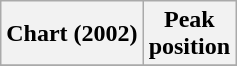<table class="wikitable plainrowheaders sortable" style="text-align:center;" border="1">
<tr>
<th scope="col">Chart (2002)</th>
<th scope="col">Peak<br>position</th>
</tr>
<tr>
</tr>
</table>
